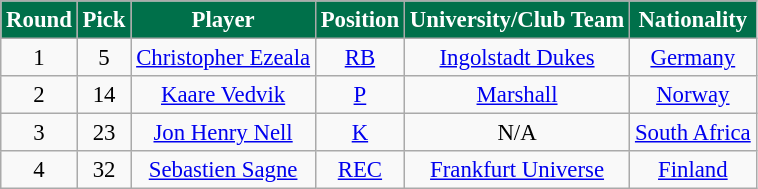<table class="wikitable" style="font-size: 95%;">
<tr>
<th style="background:#00704A;color:White;">Round</th>
<th style="background:#00704A;color:White;">Pick</th>
<th style="background:#00704A;color:White;">Player</th>
<th style="background:#00704A;color:White;">Position</th>
<th style="background:#00704A;color:White;">University/Club Team</th>
<th style="background:#00704A;color:White;">Nationality</th>
</tr>
<tr align="center">
<td align=center>1</td>
<td>5</td>
<td><a href='#'>Christopher Ezeala</a></td>
<td><a href='#'>RB</a></td>
<td><a href='#'>Ingolstadt Dukes</a></td>
<td> <a href='#'>Germany</a></td>
</tr>
<tr align="center">
<td align=center>2</td>
<td>14</td>
<td><a href='#'>Kaare Vedvik</a></td>
<td><a href='#'>P</a></td>
<td><a href='#'>Marshall</a></td>
<td> <a href='#'>Norway</a></td>
</tr>
<tr align="center">
<td align=center>3</td>
<td>23</td>
<td><a href='#'>Jon Henry Nell</a></td>
<td><a href='#'>K</a></td>
<td>N/A</td>
<td> <a href='#'>South Africa</a></td>
</tr>
<tr align="center">
<td align=center>4</td>
<td>32</td>
<td><a href='#'>Sebastien Sagne</a></td>
<td><a href='#'>REC</a></td>
<td><a href='#'>Frankfurt Universe</a></td>
<td> <a href='#'>Finland</a></td>
</tr>
</table>
